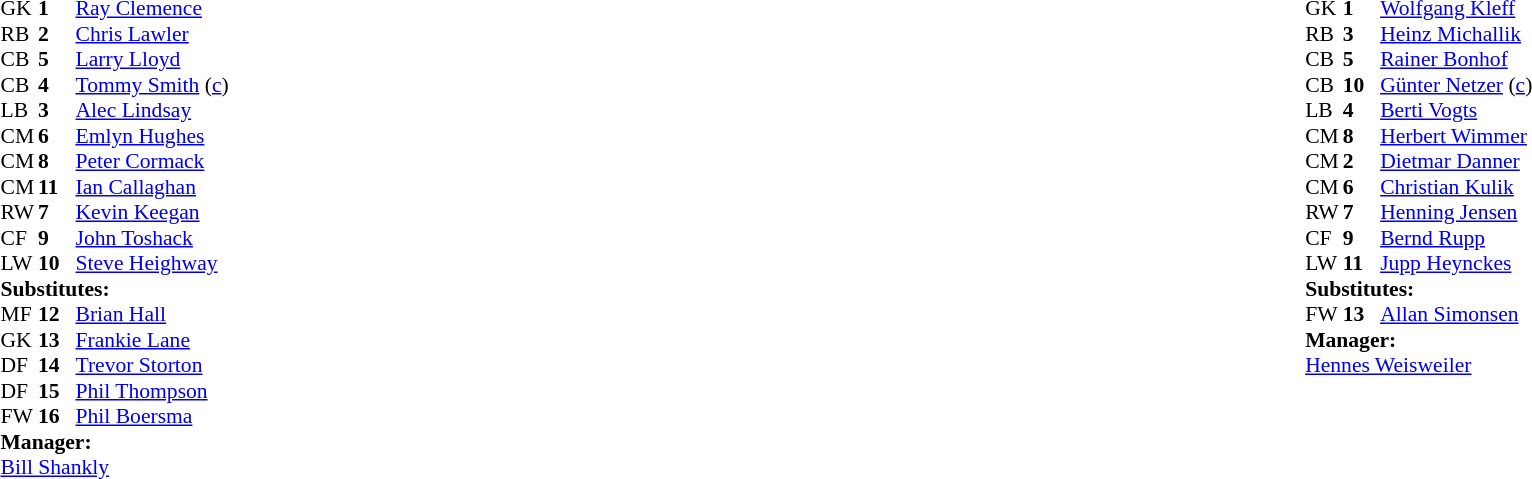<table style="width:100%;">
<tr>
<td style="vertical-align:top; width:50%;"><br><table style="font-size: 90%" cellspacing="0" cellpadding="0">
<tr>
<td colspan="4"></td>
</tr>
<tr>
<th width=25></th>
<th width=25></th>
</tr>
<tr>
<td>GK</td>
<td><strong>1</strong></td>
<td> <a href='#'>Ray Clemence</a></td>
</tr>
<tr>
<td>RB</td>
<td><strong>2</strong></td>
<td> <a href='#'>Chris Lawler</a></td>
</tr>
<tr>
<td>CB</td>
<td><strong>5</strong></td>
<td> <a href='#'>Larry Lloyd</a></td>
</tr>
<tr>
<td>CB</td>
<td><strong>4</strong></td>
<td> <a href='#'>Tommy Smith</a> (<a href='#'>c</a>)</td>
</tr>
<tr>
<td>LB</td>
<td><strong>3</strong></td>
<td> <a href='#'>Alec Lindsay</a></td>
</tr>
<tr>
<td>CM</td>
<td><strong>6</strong></td>
<td> <a href='#'>Emlyn Hughes</a></td>
</tr>
<tr>
<td>CM</td>
<td><strong>8</strong></td>
<td> <a href='#'>Peter Cormack</a></td>
</tr>
<tr>
<td>CM</td>
<td><strong>11</strong></td>
<td> <a href='#'>Ian Callaghan</a></td>
</tr>
<tr>
<td>RW</td>
<td><strong>7</strong></td>
<td> <a href='#'>Kevin Keegan</a></td>
</tr>
<tr>
<td>CF</td>
<td><strong>9</strong></td>
<td> <a href='#'>John Toshack</a></td>
</tr>
<tr>
<td>LW</td>
<td><strong>10</strong></td>
<td> <a href='#'>Steve Heighway</a></td>
<td></td>
<td></td>
</tr>
<tr>
</tr>
<tr>
<td colspan=3><strong>Substitutes:</strong></td>
</tr>
<tr>
<td>MF</td>
<td><strong>12</strong></td>
<td> <a href='#'>Brian Hall</a></td>
<td></td>
<td></td>
</tr>
<tr>
<td>GK</td>
<td><strong>13</strong></td>
<td> <a href='#'>Frankie Lane</a></td>
</tr>
<tr>
<td>DF</td>
<td><strong>14</strong></td>
<td> <a href='#'>Trevor Storton</a></td>
</tr>
<tr>
<td>DF</td>
<td><strong>15</strong></td>
<td> <a href='#'>Phil Thompson</a></td>
</tr>
<tr>
<td>FW</td>
<td><strong>16</strong></td>
<td> <a href='#'>Phil Boersma</a></td>
</tr>
<tr>
<td colspan=3><strong>Manager:</strong></td>
</tr>
<tr>
<td colspan=4> <a href='#'>Bill Shankly</a></td>
</tr>
</table>
</td>
<td valign="top"></td>
<td style="vertical-align:top; width:50%;"><br><table cellspacing="0" cellpadding="0" style="font-size:90%; margin:auto;">
<tr>
<td colspan="4"></td>
</tr>
<tr>
<th width=25></th>
<th width=25></th>
</tr>
<tr>
<td>GK</td>
<td><strong>1</strong></td>
<td> <a href='#'>Wolfgang Kleff</a></td>
</tr>
<tr>
<td>RB</td>
<td><strong>3</strong></td>
<td> <a href='#'>Heinz Michallik</a></td>
</tr>
<tr>
<td>CB</td>
<td><strong>5</strong></td>
<td> <a href='#'>Rainer Bonhof</a></td>
</tr>
<tr>
<td>CB</td>
<td><strong>10</strong></td>
<td> <a href='#'>Günter Netzer</a> (<a href='#'>c</a>)</td>
</tr>
<tr>
<td>LB</td>
<td><strong>4</strong></td>
<td> <a href='#'>Berti Vogts</a></td>
</tr>
<tr>
<td>CM</td>
<td><strong>8</strong></td>
<td> <a href='#'>Herbert Wimmer</a></td>
</tr>
<tr>
<td>CM</td>
<td><strong>2</strong></td>
<td> <a href='#'>Dietmar Danner</a></td>
</tr>
<tr>
<td>CM</td>
<td><strong>6</strong></td>
<td> <a href='#'>Christian Kulik</a></td>
</tr>
<tr>
<td>RW</td>
<td><strong>7</strong></td>
<td> <a href='#'>Henning Jensen</a></td>
</tr>
<tr>
<td>CF</td>
<td><strong>9</strong></td>
<td> <a href='#'>Bernd Rupp</a></td>
<td></td>
<td></td>
</tr>
<tr>
<td>LW</td>
<td><strong>11</strong></td>
<td> <a href='#'>Jupp Heynckes</a></td>
</tr>
<tr>
<td colspan=3><strong>Substitutes:</strong></td>
</tr>
<tr>
<td>FW</td>
<td><strong>13</strong></td>
<td> <a href='#'>Allan Simonsen</a></td>
<td></td>
<td></td>
</tr>
<tr>
<td colspan=3><strong>Manager:</strong></td>
</tr>
<tr>
<td colspan=4> <a href='#'>Hennes Weisweiler</a></td>
</tr>
</table>
</td>
</tr>
</table>
